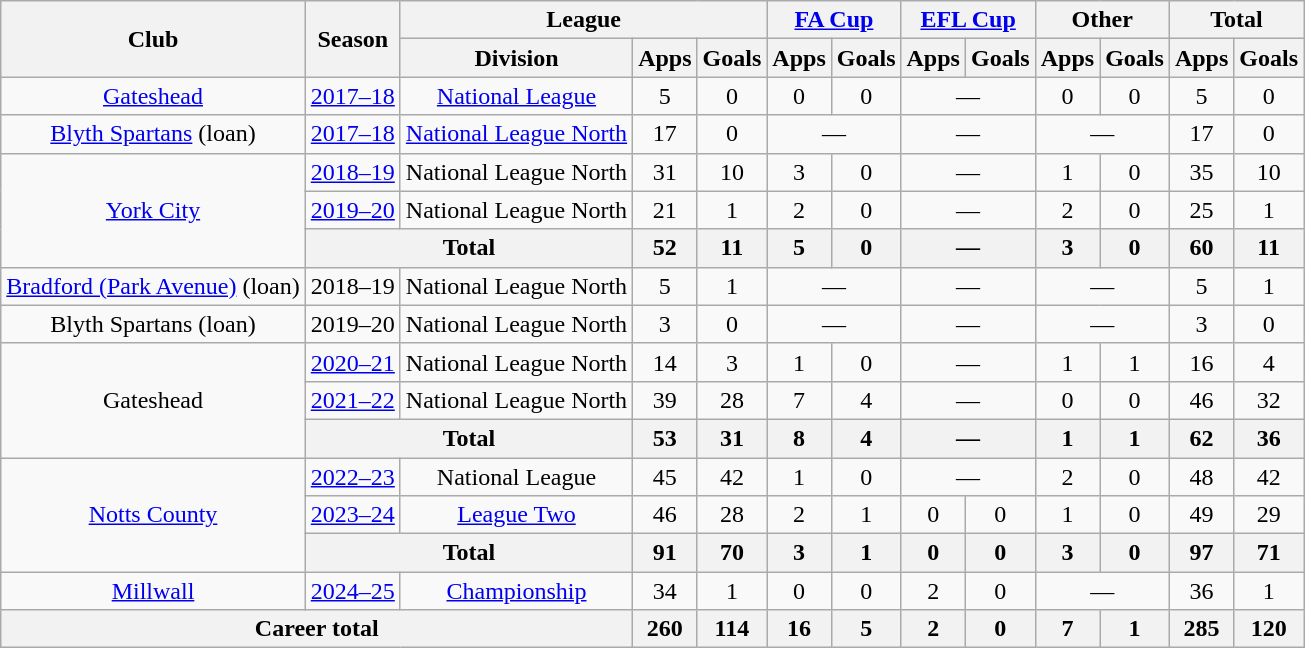<table class="wikitable" style="text-align: center;">
<tr>
<th rowspan="2">Club</th>
<th rowspan="2">Season</th>
<th colspan="3">League</th>
<th colspan="2"><a href='#'>FA Cup</a></th>
<th colspan="2"><a href='#'>EFL Cup</a></th>
<th colspan="2">Other</th>
<th colspan="2">Total</th>
</tr>
<tr>
<th>Division</th>
<th>Apps</th>
<th>Goals</th>
<th>Apps</th>
<th>Goals</th>
<th>Apps</th>
<th>Goals</th>
<th>Apps</th>
<th>Goals</th>
<th>Apps</th>
<th>Goals</th>
</tr>
<tr>
<td><a href='#'>Gateshead</a></td>
<td><a href='#'>2017–18</a></td>
<td><a href='#'>National League</a></td>
<td>5</td>
<td>0</td>
<td>0</td>
<td>0</td>
<td colspan="2">—</td>
<td>0</td>
<td>0</td>
<td>5</td>
<td>0</td>
</tr>
<tr>
<td><a href='#'>Blyth Spartans</a> (loan)</td>
<td><a href='#'>2017–18</a></td>
<td><a href='#'>National League North</a></td>
<td>17</td>
<td>0</td>
<td colspan="2">—</td>
<td colspan="2">—</td>
<td colspan="2">—</td>
<td>17</td>
<td>0</td>
</tr>
<tr>
<td rowspan="3"><a href='#'>York City</a></td>
<td><a href='#'>2018–19</a></td>
<td>National League North</td>
<td>31</td>
<td>10</td>
<td>3</td>
<td>0</td>
<td colspan="2">—</td>
<td>1</td>
<td>0</td>
<td>35</td>
<td>10</td>
</tr>
<tr>
<td><a href='#'>2019–20</a></td>
<td>National League North</td>
<td>21</td>
<td>1</td>
<td>2</td>
<td>0</td>
<td colspan="2">—</td>
<td>2</td>
<td>0</td>
<td>25</td>
<td>1</td>
</tr>
<tr>
<th colspan="2">Total</th>
<th>52</th>
<th>11</th>
<th>5</th>
<th>0</th>
<th colspan="2">—</th>
<th>3</th>
<th>0</th>
<th>60</th>
<th>11</th>
</tr>
<tr>
<td><a href='#'>Bradford (Park Avenue)</a> (loan)</td>
<td>2018–19</td>
<td>National League North</td>
<td>5</td>
<td>1</td>
<td colspan="2">—</td>
<td colspan="2">—</td>
<td colspan="2">—</td>
<td>5</td>
<td>1</td>
</tr>
<tr>
<td>Blyth Spartans (loan)</td>
<td>2019–20</td>
<td>National League North</td>
<td>3</td>
<td>0</td>
<td colspan="2">—</td>
<td colspan="2">—</td>
<td colspan="2">—</td>
<td>3</td>
<td>0</td>
</tr>
<tr>
<td rowspan="3">Gateshead</td>
<td><a href='#'>2020–21</a></td>
<td>National League North</td>
<td>14</td>
<td>3</td>
<td>1</td>
<td>0</td>
<td colspan="2">—</td>
<td>1</td>
<td>1</td>
<td>16</td>
<td>4</td>
</tr>
<tr>
<td><a href='#'>2021–22</a></td>
<td>National League North</td>
<td>39</td>
<td>28</td>
<td>7</td>
<td>4</td>
<td colspan="2">—</td>
<td>0</td>
<td>0</td>
<td>46</td>
<td>32</td>
</tr>
<tr>
<th colspan=2>Total</th>
<th>53</th>
<th>31</th>
<th>8</th>
<th>4</th>
<th colspan="2">—</th>
<th>1</th>
<th>1</th>
<th>62</th>
<th>36</th>
</tr>
<tr>
<td rowspan="3"><a href='#'>Notts County</a></td>
<td><a href='#'>2022–23</a></td>
<td>National League</td>
<td>45</td>
<td>42</td>
<td>1</td>
<td>0</td>
<td colspan="2">—</td>
<td>2</td>
<td>0</td>
<td>48</td>
<td>42</td>
</tr>
<tr>
<td><a href='#'>2023–24</a></td>
<td><a href='#'>League Two</a></td>
<td>46</td>
<td>28</td>
<td>2</td>
<td>1</td>
<td>0</td>
<td>0</td>
<td>1</td>
<td>0</td>
<td>49</td>
<td>29</td>
</tr>
<tr>
<th colspan="2">Total</th>
<th>91</th>
<th>70</th>
<th>3</th>
<th>1</th>
<th>0</th>
<th>0</th>
<th>3</th>
<th>0</th>
<th>97</th>
<th>71</th>
</tr>
<tr>
<td><a href='#'>Millwall</a></td>
<td><a href='#'>2024–25</a></td>
<td><a href='#'>Championship</a></td>
<td>34</td>
<td>1</td>
<td>0</td>
<td>0</td>
<td>2</td>
<td>0</td>
<td colspan="2">—</td>
<td>36</td>
<td>1</td>
</tr>
<tr>
<th colspan="3">Career total</th>
<th>260</th>
<th>114</th>
<th>16</th>
<th>5</th>
<th>2</th>
<th>0</th>
<th>7</th>
<th>1</th>
<th>285</th>
<th>120</th>
</tr>
</table>
